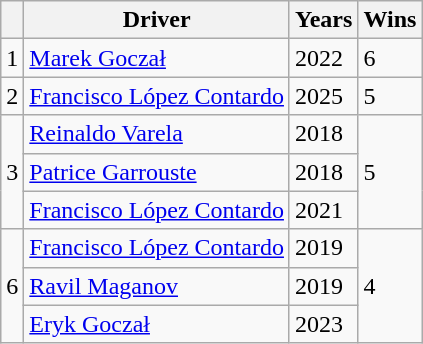<table class="wikitable">
<tr>
<th></th>
<th>Driver</th>
<th>Years</th>
<th>Wins</th>
</tr>
<tr>
<td>1</td>
<td> <a href='#'>Marek Goczał</a></td>
<td>2022</td>
<td>6</td>
</tr>
<tr>
<td>2</td>
<td> <a href='#'>Francisco López Contardo</a></td>
<td>2025</td>
<td>5</td>
</tr>
<tr>
<td rowspan=3>3</td>
<td> <a href='#'>Reinaldo Varela</a></td>
<td>2018</td>
<td rowspan=3>5</td>
</tr>
<tr>
<td> <a href='#'>Patrice Garrouste</a></td>
<td>2018</td>
</tr>
<tr>
<td> <a href='#'>Francisco López Contardo</a></td>
<td>2021</td>
</tr>
<tr>
<td rowspan=3>6</td>
<td> <a href='#'>Francisco López Contardo</a></td>
<td>2019</td>
<td rowspan=3>4</td>
</tr>
<tr>
<td> <a href='#'>Ravil Maganov</a></td>
<td>2019</td>
</tr>
<tr>
<td> <a href='#'>Eryk Goczał</a></td>
<td>2023</td>
</tr>
</table>
